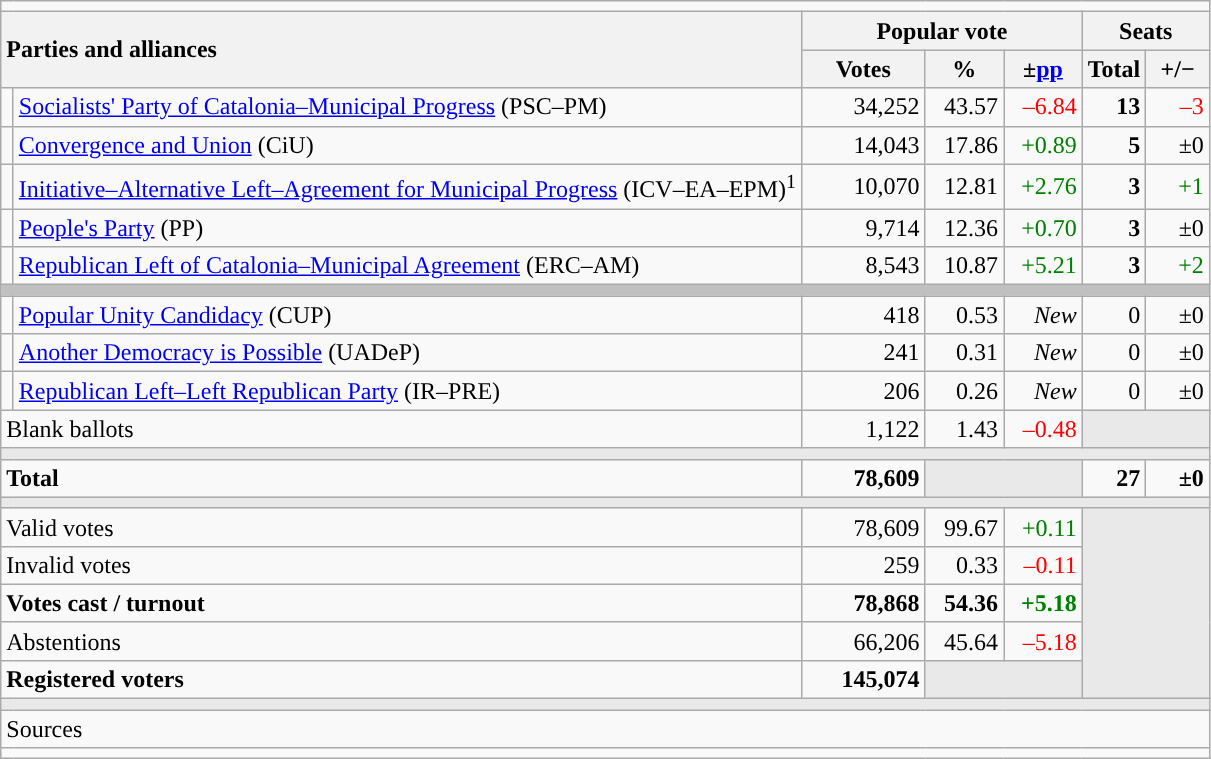<table class="wikitable" style="text-align:right;">
<tr>
<td colspan="7"></td>
</tr>
<tr>
<th style="text-align:left;" rowspan="2" colspan="2" width="525">Parties and alliances</th>
<th colspan="3">Popular vote</th>
<th colspan="2">Seats</th>
</tr>
<tr>
<th width="75">Votes</th>
<th width="45">%</th>
<th width="45">±<a href='#'>pp</a></th>
<th width="35">Total</th>
<th width="35">+/−</th>
</tr>
<tr>
<td width="1" style="color:inherit;background:"></td>
<td align="left"><a href='#'>Socialists' Party of Catalonia–Municipal Progress</a> (PSC–PM)</td>
<td>34,252</td>
<td>43.57</td>
<td style="color:red;">–6.84</td>
<td><strong>13</strong></td>
<td style="color:red;">–3</td>
</tr>
<tr>
<td style="color:inherit;background:"></td>
<td align="left"><a href='#'>Convergence and Union</a> (CiU)</td>
<td>14,043</td>
<td>17.86</td>
<td style="color:green;">+0.89</td>
<td><strong>5</strong></td>
<td>±0</td>
</tr>
<tr>
<td style="color:inherit;background:"></td>
<td align="left"><a href='#'>Initiative–Alternative Left–Agreement for Municipal Progress</a> (ICV–EA–EPM)<sup>1</sup></td>
<td>10,070</td>
<td>12.81</td>
<td style="color:green;">+2.76</td>
<td><strong>3</strong></td>
<td style="color:green;">+1</td>
</tr>
<tr>
<td style="color:inherit;background:"></td>
<td align="left"><a href='#'>People's Party</a> (PP)</td>
<td>9,714</td>
<td>12.36</td>
<td style="color:green;">+0.70</td>
<td><strong>3</strong></td>
<td>±0</td>
</tr>
<tr>
<td style="color:inherit;background:"></td>
<td align="left"><a href='#'>Republican Left of Catalonia–Municipal Agreement</a> (ERC–AM)</td>
<td>8,543</td>
<td>10.87</td>
<td style="color:green;">+5.21</td>
<td><strong>3</strong></td>
<td style="color:green;">+2</td>
</tr>
<tr>
<td colspan="7" style="color:inherit;background:#C0C0C0"></td>
</tr>
<tr>
<td style="color:inherit;background:"></td>
<td align="left"><a href='#'>Popular Unity Candidacy</a> (CUP)</td>
<td>418</td>
<td>0.53</td>
<td><em>New</em></td>
<td>0</td>
<td>±0</td>
</tr>
<tr>
<td style="color:inherit;background:"></td>
<td align="left"><a href='#'>Another Democracy is Possible</a> (UADeP)</td>
<td>241</td>
<td>0.31</td>
<td><em>New</em></td>
<td>0</td>
<td>±0</td>
</tr>
<tr>
<td style="color:inherit;background:"></td>
<td align="left"><a href='#'>Republican Left–Left Republican Party</a> (IR–PRE)</td>
<td>206</td>
<td>0.26</td>
<td><em>New</em></td>
<td>0</td>
<td>±0</td>
</tr>
<tr>
<td align="left" colspan="2">Blank ballots</td>
<td>1,122</td>
<td>1.43</td>
<td style="color:red;">–0.48</td>
<td style="color:inherit;background:#E9E9E9" colspan="2"></td>
</tr>
<tr>
<td colspan="7" style="color:inherit;background:#E9E9E9"></td>
</tr>
<tr style="font-weight:bold;">
<td align="left" colspan="2">Total</td>
<td>78,609</td>
<td bgcolor="#E9E9E9" colspan="2"></td>
<td>27</td>
<td>±0</td>
</tr>
<tr>
<td colspan="7" style="color:inherit;background:#E9E9E9"></td>
</tr>
<tr>
<td align="left" colspan="2">Valid votes</td>
<td>78,609</td>
<td>99.67</td>
<td style="color:green;">+0.11</td>
<td bgcolor="#E9E9E9" colspan="2" rowspan="5"></td>
</tr>
<tr>
<td align="left" colspan="2">Invalid votes</td>
<td>259</td>
<td>0.33</td>
<td style="color:red;">–0.11</td>
</tr>
<tr style="font-weight:bold;">
<td align="left" colspan="2">Votes cast / turnout</td>
<td>78,868</td>
<td>54.36</td>
<td style="color:green;">+5.18</td>
</tr>
<tr>
<td align="left" colspan="2">Abstentions</td>
<td>66,206</td>
<td>45.64</td>
<td style="color:red;">–5.18</td>
</tr>
<tr style="font-weight:bold;">
<td align="left" colspan="2">Registered voters</td>
<td>145,074</td>
<td bgcolor="#E9E9E9" colspan="2"></td>
</tr>
<tr>
<td colspan="7" style="color:inherit;background:#E9E9E9"></td>
</tr>
<tr>
<td align="left" colspan="7">Sources</td>
</tr>
<tr>
<td colspan="7" style="text-align:left; max-width:790px;"></td>
</tr>
</table>
